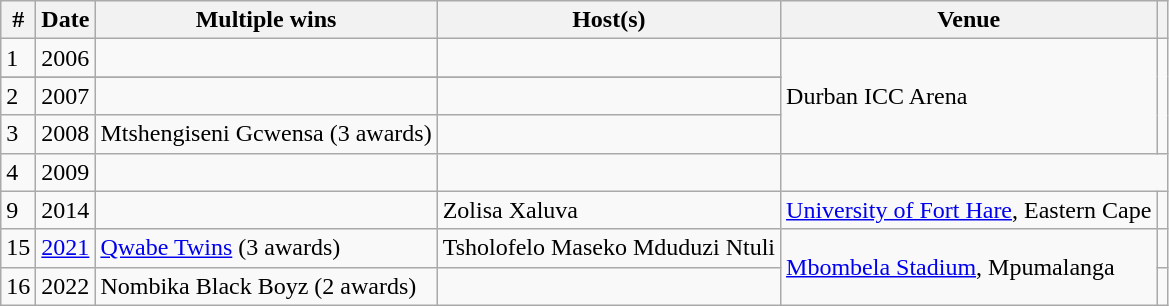<table class="wikitable">
<tr>
<th>#</th>
<th>Date</th>
<th>Multiple wins</th>
<th>Host(s)</th>
<th>Venue</th>
<th></th>
</tr>
<tr>
<td>1</td>
<td>2006</td>
<td></td>
<td></td>
<td rowspan="4">Durban ICC Arena</td>
<td rowspan="4"></td>
</tr>
<tr>
</tr>
<tr>
<td>2</td>
<td>2007</td>
<td></td>
<td></td>
</tr>
<tr>
<td>3</td>
<td>2008</td>
<td>Mtshengiseni Gcwensa (3 awards)</td>
</tr>
<tr>
<td>4</td>
<td>2009</td>
<td></td>
<td></td>
</tr>
<tr>
<td>9</td>
<td>2014</td>
<td></td>
<td>Zolisa Xaluva</td>
<td><a href='#'>University of Fort Hare</a>, Eastern Cape</td>
<td></td>
</tr>
<tr>
<td>15</td>
<td><a href='#'>2021</a></td>
<td><a href='#'>Qwabe Twins</a> (3 awards)</td>
<td>Tsholofelo Maseko  Mduduzi Ntuli</td>
<td rowspan=2><a href='#'>Mbombela Stadium</a>, Mpumalanga</td>
<td></td>
</tr>
<tr>
<td>16</td>
<td>2022</td>
<td>Nombika Black Boyz (2 awards)</td>
<td></td>
<td></td>
</tr>
</table>
